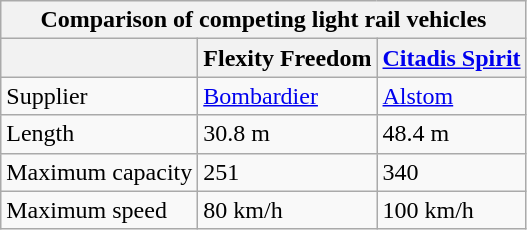<table class="wikitable">
<tr>
<th colspan="3">Comparison of competing light rail vehicles</th>
</tr>
<tr>
<th></th>
<th>Flexity Freedom</th>
<th><a href='#'>Citadis Spirit</a></th>
</tr>
<tr>
<td>Supplier</td>
<td><a href='#'>Bombardier</a></td>
<td><a href='#'>Alstom</a></td>
</tr>
<tr>
<td>Length</td>
<td>30.8 m</td>
<td>48.4 m</td>
</tr>
<tr>
<td>Maximum capacity</td>
<td>251</td>
<td>340</td>
</tr>
<tr>
<td>Maximum speed</td>
<td>80 km/h</td>
<td>100 km/h</td>
</tr>
</table>
